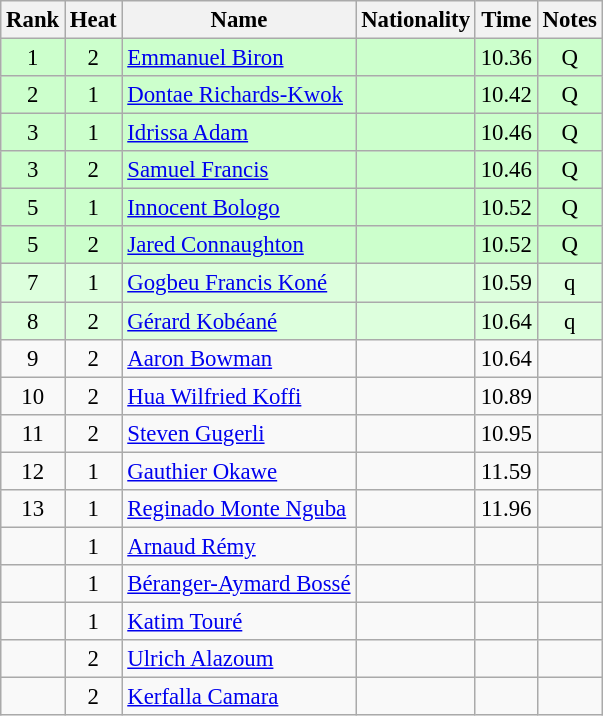<table class="wikitable sortable" style="text-align:center; font-size:95%">
<tr>
<th>Rank</th>
<th>Heat</th>
<th>Name</th>
<th>Nationality</th>
<th>Time</th>
<th>Notes</th>
</tr>
<tr bgcolor=ccffcc>
<td>1</td>
<td>2</td>
<td align=left><a href='#'>Emmanuel Biron</a></td>
<td align=left></td>
<td>10.36</td>
<td>Q</td>
</tr>
<tr bgcolor=ccffcc>
<td>2</td>
<td>1</td>
<td align=left><a href='#'>Dontae Richards-Kwok</a></td>
<td align=left></td>
<td>10.42</td>
<td>Q</td>
</tr>
<tr bgcolor=ccffcc>
<td>3</td>
<td>1</td>
<td align=left><a href='#'>Idrissa Adam</a></td>
<td align=left></td>
<td>10.46</td>
<td>Q</td>
</tr>
<tr bgcolor=ccffcc>
<td>3</td>
<td>2</td>
<td align=left><a href='#'>Samuel Francis</a></td>
<td align=left></td>
<td>10.46</td>
<td>Q</td>
</tr>
<tr bgcolor=ccffcc>
<td>5</td>
<td>1</td>
<td align=left><a href='#'>Innocent Bologo</a></td>
<td align=left></td>
<td>10.52</td>
<td>Q</td>
</tr>
<tr bgcolor=ccffcc>
<td>5</td>
<td>2</td>
<td align=left><a href='#'>Jared Connaughton</a></td>
<td align=left></td>
<td>10.52</td>
<td>Q</td>
</tr>
<tr bgcolor=ddffdd>
<td>7</td>
<td>1</td>
<td align=left><a href='#'>Gogbeu Francis Koné</a></td>
<td align=left></td>
<td>10.59</td>
<td>q</td>
</tr>
<tr bgcolor=ddffdd>
<td>8</td>
<td>2</td>
<td align=left><a href='#'>Gérard Kobéané</a></td>
<td align=left></td>
<td>10.64</td>
<td>q</td>
</tr>
<tr>
<td>9</td>
<td>2</td>
<td align=left><a href='#'>Aaron Bowman</a></td>
<td align=left></td>
<td>10.64</td>
<td></td>
</tr>
<tr>
<td>10</td>
<td>2</td>
<td align=left><a href='#'>Hua Wilfried Koffi</a></td>
<td align=left></td>
<td>10.89</td>
<td></td>
</tr>
<tr>
<td>11</td>
<td>2</td>
<td align=left><a href='#'>Steven Gugerli</a></td>
<td align=left></td>
<td>10.95</td>
<td></td>
</tr>
<tr>
<td>12</td>
<td>1</td>
<td align=left><a href='#'>Gauthier Okawe</a></td>
<td align=left></td>
<td>11.59</td>
<td></td>
</tr>
<tr>
<td>13</td>
<td>1</td>
<td align=left><a href='#'>Reginado Monte Nguba</a></td>
<td align=left></td>
<td>11.96</td>
<td></td>
</tr>
<tr>
<td></td>
<td>1</td>
<td align=left><a href='#'>Arnaud Rémy</a></td>
<td align=left></td>
<td></td>
<td></td>
</tr>
<tr>
<td></td>
<td>1</td>
<td align=left><a href='#'>Béranger-Aymard Bossé</a></td>
<td align=left></td>
<td></td>
<td></td>
</tr>
<tr>
<td></td>
<td>1</td>
<td align=left><a href='#'>Katim Touré</a></td>
<td align=left></td>
<td></td>
<td></td>
</tr>
<tr>
<td></td>
<td>2</td>
<td align=left><a href='#'>Ulrich Alazoum</a></td>
<td align=left></td>
<td></td>
<td></td>
</tr>
<tr>
<td></td>
<td>2</td>
<td align=left><a href='#'>Kerfalla Camara</a></td>
<td align=left></td>
<td></td>
<td></td>
</tr>
</table>
